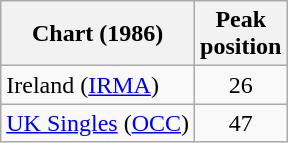<table class="wikitable">
<tr>
<th>Chart (1986)</th>
<th>Peak<br>position</th>
</tr>
<tr>
<td>Ireland (<a href='#'>IRMA</a>)</td>
<td style="text-align:center;">26</td>
</tr>
<tr>
<td><a href='#'>UK Singles</a> (<a href='#'>OCC</a>)</td>
<td style="text-align:center;">47</td>
</tr>
</table>
